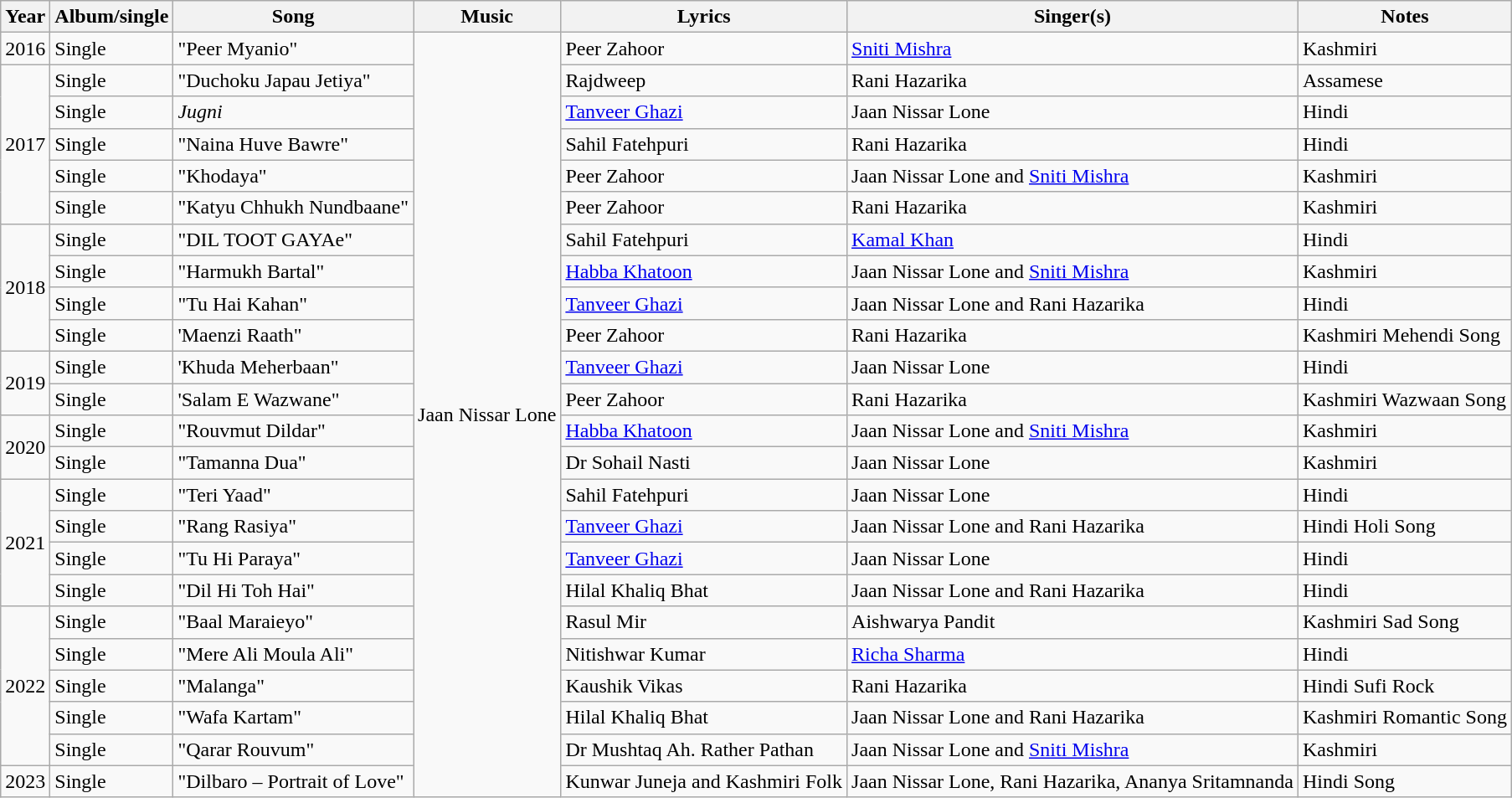<table class="wikitable sortable">
<tr>
<th>Year</th>
<th>Album/single</th>
<th>Song</th>
<th>Music</th>
<th>Lyrics</th>
<th>Singer(s)</th>
<th>Notes</th>
</tr>
<tr>
<td>2016</td>
<td>Single</td>
<td>"Peer Myanio"</td>
<td rowspan="24">Jaan Nissar Lone</td>
<td>Peer Zahoor</td>
<td><a href='#'>Sniti Mishra</a></td>
<td>Kashmiri</td>
</tr>
<tr>
<td rowspan="5">2017</td>
<td>Single</td>
<td>"Duchoku Japau Jetiya"</td>
<td>Rajdweep</td>
<td>Rani Hazarika</td>
<td>Assamese</td>
</tr>
<tr>
<td>Single</td>
<td><em>Jugni</em></td>
<td><a href='#'>Tanveer Ghazi</a></td>
<td>Jaan Nissar Lone</td>
<td>Hindi</td>
</tr>
<tr>
<td>Single</td>
<td>"Naina Huve Bawre"</td>
<td>Sahil Fatehpuri</td>
<td>Rani Hazarika</td>
<td>Hindi</td>
</tr>
<tr>
<td>Single</td>
<td>"Khodaya"</td>
<td>Peer Zahoor</td>
<td>Jaan Nissar Lone and <a href='#'>Sniti Mishra</a></td>
<td>Kashmiri</td>
</tr>
<tr>
<td>Single</td>
<td>"Katyu Chhukh Nundbaane"</td>
<td>Peer Zahoor</td>
<td>Rani Hazarika</td>
<td>Kashmiri</td>
</tr>
<tr>
<td rowspan="4">2018</td>
<td>Single</td>
<td>"DIL TOOT GAYAe"</td>
<td>Sahil Fatehpuri</td>
<td><a href='#'>Kamal Khan</a></td>
<td>Hindi</td>
</tr>
<tr>
<td>Single</td>
<td>"Harmukh Bartal"</td>
<td><a href='#'>Habba Khatoon</a></td>
<td>Jaan Nissar Lone and <a href='#'>Sniti Mishra</a></td>
<td>Kashmiri</td>
</tr>
<tr>
<td>Single</td>
<td>"Tu Hai Kahan"</td>
<td><a href='#'>Tanveer Ghazi</a></td>
<td>Jaan Nissar Lone and Rani Hazarika</td>
<td>Hindi</td>
</tr>
<tr>
<td>Single</td>
<td>'Maenzi Raath"</td>
<td>Peer Zahoor</td>
<td>Rani Hazarika</td>
<td>Kashmiri Mehendi Song</td>
</tr>
<tr>
<td rowspan="2">2019</td>
<td>Single</td>
<td>'Khuda Meherbaan"</td>
<td><a href='#'>Tanveer Ghazi</a></td>
<td>Jaan Nissar Lone</td>
<td>Hindi</td>
</tr>
<tr>
<td>Single</td>
<td>'Salam E Wazwane"</td>
<td>Peer Zahoor</td>
<td>Rani Hazarika</td>
<td>Kashmiri Wazwaan Song</td>
</tr>
<tr>
<td rowspan="2">2020</td>
<td>Single</td>
<td>"Rouvmut Dildar"</td>
<td><a href='#'>Habba Khatoon</a></td>
<td>Jaan Nissar Lone and <a href='#'>Sniti Mishra</a></td>
<td>Kashmiri</td>
</tr>
<tr>
<td>Single</td>
<td>"Tamanna Dua"</td>
<td>Dr Sohail Nasti</td>
<td>Jaan Nissar Lone</td>
<td>Kashmiri</td>
</tr>
<tr>
<td rowspan="4">2021</td>
<td>Single</td>
<td>"Teri Yaad"</td>
<td>Sahil Fatehpuri</td>
<td>Jaan Nissar Lone</td>
<td>Hindi</td>
</tr>
<tr>
<td>Single</td>
<td>"Rang Rasiya"</td>
<td><a href='#'>Tanveer Ghazi</a></td>
<td>Jaan Nissar Lone and Rani Hazarika</td>
<td>Hindi Holi Song</td>
</tr>
<tr>
<td>Single</td>
<td>"Tu Hi Paraya"</td>
<td><a href='#'>Tanveer Ghazi</a></td>
<td>Jaan Nissar Lone</td>
<td>Hindi</td>
</tr>
<tr>
<td>Single</td>
<td>"Dil Hi Toh Hai"</td>
<td>Hilal Khaliq Bhat</td>
<td>Jaan Nissar Lone and Rani Hazarika</td>
<td>Hindi</td>
</tr>
<tr>
<td rowspan="5">2022</td>
<td>Single</td>
<td>"Baal Maraieyo"</td>
<td>Rasul Mir</td>
<td>Aishwarya Pandit</td>
<td>Kashmiri Sad Song</td>
</tr>
<tr>
<td>Single</td>
<td>"Mere Ali Moula Ali"</td>
<td>Nitishwar Kumar</td>
<td><a href='#'>Richa Sharma</a></td>
<td>Hindi</td>
</tr>
<tr>
<td>Single</td>
<td>"Malanga"</td>
<td>Kaushik Vikas</td>
<td>Rani Hazarika</td>
<td>Hindi Sufi Rock</td>
</tr>
<tr>
<td>Single</td>
<td>"Wafa Kartam"</td>
<td>Hilal Khaliq Bhat</td>
<td>Jaan Nissar Lone and Rani Hazarika</td>
<td>Kashmiri Romantic Song</td>
</tr>
<tr>
<td>Single</td>
<td>"Qarar Rouvum"</td>
<td>Dr Mushtaq Ah. Rather Pathan</td>
<td>Jaan Nissar Lone and <a href='#'>Sniti Mishra</a></td>
<td>Kashmiri</td>
</tr>
<tr>
<td>2023</td>
<td>Single</td>
<td>"Dilbaro – Portrait of Love"</td>
<td>Kunwar Juneja and Kashmiri Folk</td>
<td>Jaan Nissar Lone, Rani Hazarika, Ananya Sritamnanda</td>
<td>Hindi Song</td>
</tr>
</table>
